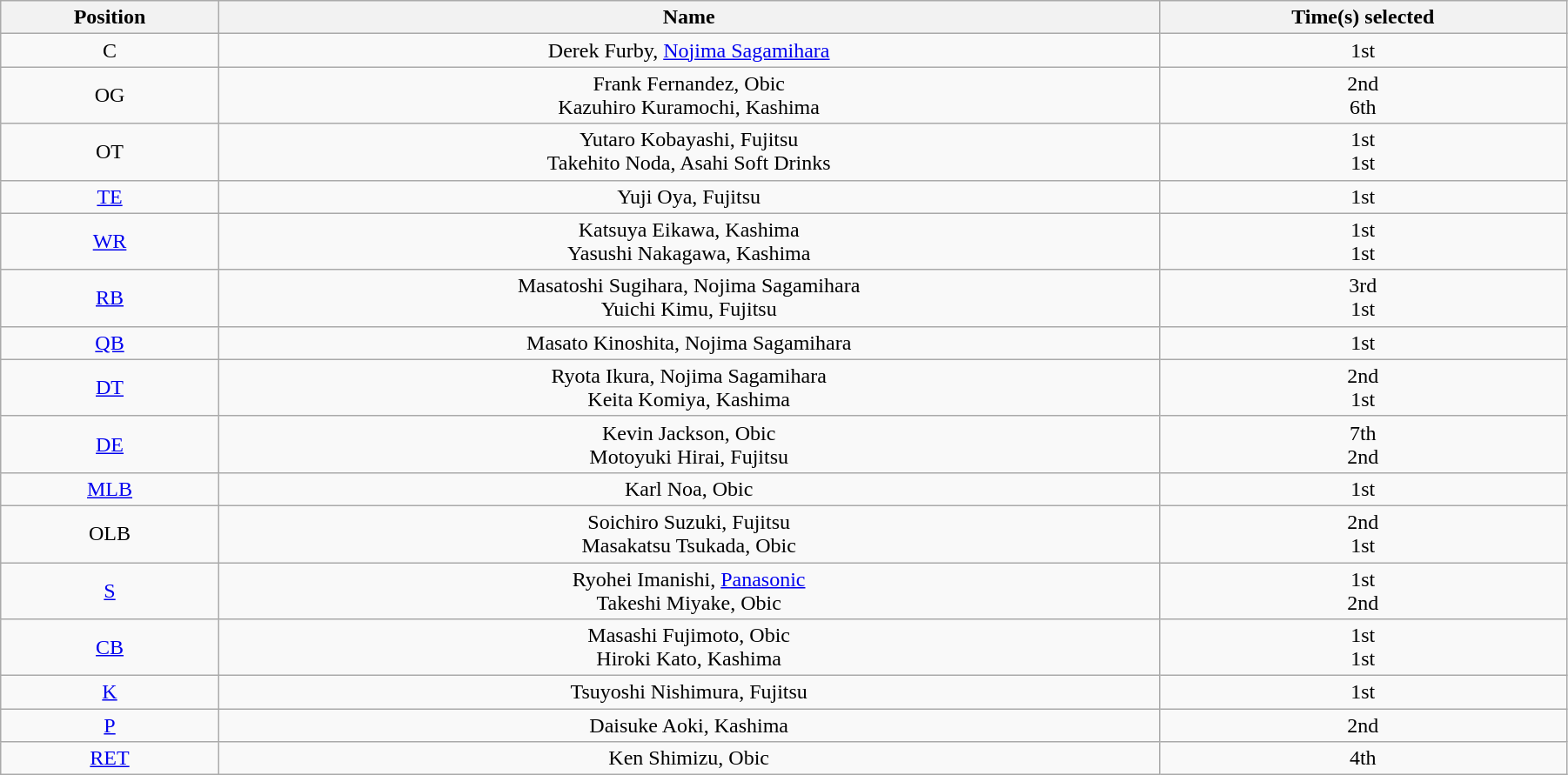<table class="wikitable" style="text-align:Center;width:95%;">
<tr>
<th>Position</th>
<th>Name</th>
<th>Time(s) selected</th>
</tr>
<tr>
<td>C</td>
<td>Derek Furby, <a href='#'>Nojima Sagamihara</a></td>
<td>1st</td>
</tr>
<tr>
<td>OG</td>
<td>Frank Fernandez, Obic<br>Kazuhiro Kuramochi, Kashima</td>
<td>2nd<br>6th</td>
</tr>
<tr>
<td>OT</td>
<td>Yutaro Kobayashi, Fujitsu<br>Takehito Noda, Asahi Soft Drinks</td>
<td>1st<br>1st</td>
</tr>
<tr>
<td><a href='#'>TE</a></td>
<td>Yuji Oya, Fujitsu</td>
<td>1st</td>
</tr>
<tr>
<td><a href='#'>WR</a></td>
<td>Katsuya Eikawa, Kashima<br>Yasushi Nakagawa, Kashima</td>
<td>1st<br>1st</td>
</tr>
<tr>
<td><a href='#'>RB</a></td>
<td>Masatoshi Sugihara, Nojima Sagamihara<br>Yuichi Kimu, Fujitsu</td>
<td>3rd<br>1st</td>
</tr>
<tr>
<td><a href='#'>QB</a></td>
<td>Masato Kinoshita, Nojima Sagamihara</td>
<td>1st</td>
</tr>
<tr>
<td><a href='#'>DT</a></td>
<td>Ryota Ikura, Nojima Sagamihara<br>Keita Komiya, Kashima</td>
<td>2nd<br>1st</td>
</tr>
<tr>
<td><a href='#'>DE</a></td>
<td>Kevin Jackson, Obic<br>Motoyuki Hirai, Fujitsu</td>
<td>7th<br>2nd</td>
</tr>
<tr>
<td><a href='#'>MLB</a></td>
<td>Karl Noa, Obic</td>
<td>1st</td>
</tr>
<tr>
<td>OLB</td>
<td>Soichiro Suzuki, Fujitsu<br>Masakatsu Tsukada, Obic</td>
<td>2nd<br>1st</td>
</tr>
<tr>
<td><a href='#'>S</a></td>
<td>Ryohei Imanishi, <a href='#'>Panasonic</a><br>Takeshi Miyake, Obic</td>
<td>1st<br>2nd</td>
</tr>
<tr>
<td><a href='#'>CB</a></td>
<td>Masashi Fujimoto, Obic<br>Hiroki Kato, Kashima</td>
<td>1st<br>1st</td>
</tr>
<tr>
<td><a href='#'>K</a></td>
<td>Tsuyoshi Nishimura, Fujitsu</td>
<td>1st</td>
</tr>
<tr>
<td><a href='#'>P</a></td>
<td>Daisuke Aoki, Kashima</td>
<td>2nd</td>
</tr>
<tr>
<td><a href='#'>RET</a></td>
<td>Ken Shimizu, Obic</td>
<td>4th</td>
</tr>
</table>
